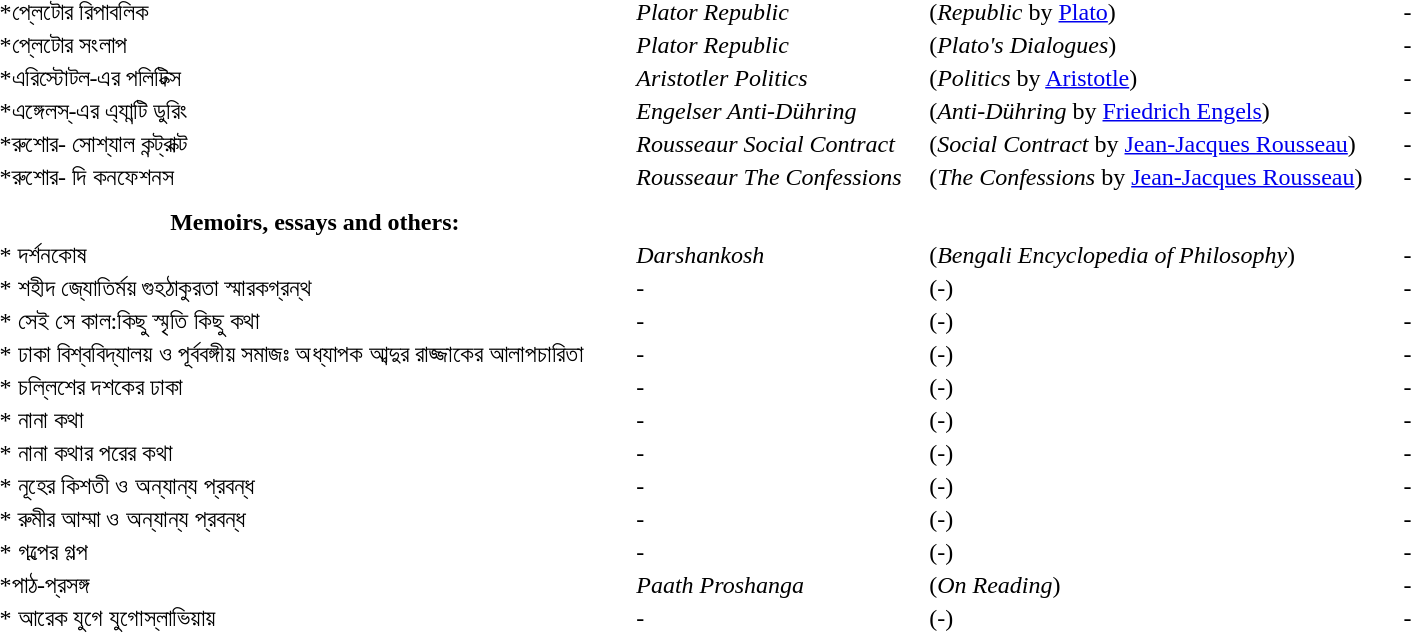<table width = 75%>
<tr>
<td>*প্লেটোর রিপাবলিক</td>
<td><em>Plator Republic</em></td>
<td>(<em>Republic</em> by <a href='#'>Plato</a>)</td>
<td>-</td>
</tr>
<tr>
<td>*প্লেটোর সংলাপ</td>
<td><em>Plator Republic</em></td>
<td>(<em>Plato's Dialogues</em>)</td>
<td>-</td>
</tr>
<tr>
<td>*এরিস্টোটল-এর পলিটিক্স</td>
<td><em>Aristotler Politics</em></td>
<td>(<em>Politics</em> by <a href='#'>Aristotle</a>)</td>
<td>-</td>
</tr>
<tr>
<td>*এঙ্গেলস্‌-এর এ্যান্টি ডুরিং</td>
<td><em>Engelser Anti-Dühring </em></td>
<td>(<em>Anti-Dühring</em> by <a href='#'>Friedrich Engels</a>)</td>
<td>-</td>
</tr>
<tr>
<td>*রুশোর- সোশ্যাল কন্ট্রাক্ট</td>
<td><em>Rousseaur Social Contract</em></td>
<td>(<em>Social Contract</em> by <a href='#'>Jean-Jacques Rousseau</a>)</td>
<td>-</td>
</tr>
<tr>
<td>*রুশোর-  দি কনফেশনস</td>
<td><em>Rousseaur The Confessions</em></td>
<td>(<em>The Confessions</em> by <a href='#'>Jean-Jacques Rousseau</a>)</td>
<td>-</td>
</tr>
<tr>
</tr>
<tr>
</tr>
<tr>
</tr>
<tr>
</tr>
<tr>
<th>Memoirs, essays and others:</th>
</tr>
<tr>
<td>* দর্শনকোষ</td>
<td><em>Darshankosh</em></td>
<td>(<em>Bengali Encyclopedia of Philosophy</em>)</td>
<td>-</td>
</tr>
<tr>
<td>* শহীদ জ্যোতির্ময় গুহঠাকুরতা স্মারকগ্রন্থ</td>
<td><em>-</em></td>
<td>(<em>-</em>)</td>
<td>-</td>
</tr>
<tr>
<td>* সেই সে কাল:কিছু স্মৃতি কিছু কথা</td>
<td><em>-</em></td>
<td>(<em>-</em>)</td>
<td>-</td>
</tr>
<tr>
<td>* ঢাকা বিশ্ববিদ্যালয় ও পূর্ববঙ্গীয় সমাজঃ অধ্যাপক আব্দুর রাজ্জাকের আলাপচারিতা</td>
<td><em>-</em></td>
<td>(<em>-</em>)</td>
<td>-</td>
</tr>
<tr>
<td>* চল্লিশের দশকের ঢাকা</td>
<td><em>-</em></td>
<td>(<em>-</em>)</td>
<td>-</td>
</tr>
<tr>
<td>* নানা কথা</td>
<td><em>-</em></td>
<td>(<em>-</em>)</td>
<td>-</td>
</tr>
<tr>
<td>* নানা কথার পরের কথা</td>
<td><em>-</em></td>
<td>(<em>-</em>)</td>
<td>-</td>
</tr>
<tr>
<td>* নূহের কিশতী ও অন্যান্য প্রবন্ধ</td>
<td><em>-</em></td>
<td>(<em>-</em>)</td>
<td>-</td>
</tr>
<tr>
<td>* রুমীর আম্মা ও অন্যান্য প্রবন্ধ</td>
<td><em>-</em></td>
<td>(<em>-</em>)</td>
<td>-</td>
</tr>
<tr>
<td>* গল্পের গল্প</td>
<td><em>-</em></td>
<td>(<em>-</em>)</td>
<td>-</td>
</tr>
<tr>
<td>*পাঠ-প্রসঙ্গ</td>
<td><em>Paath Proshanga</em></td>
<td>(<em>On Reading</em>)</td>
<td>-</td>
</tr>
<tr>
<td>* আরেক যুগে যুগোস্লাভিয়ায়</td>
<td><em>-</em></td>
<td>(<em>-</em>)</td>
<td>-</td>
</tr>
<tr>
</tr>
</table>
